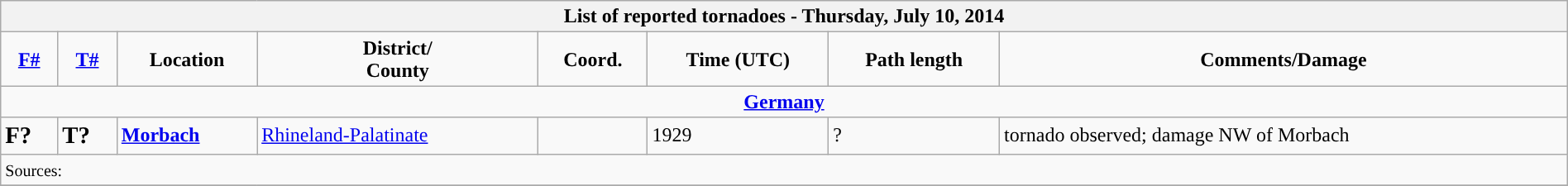<table class="wikitable collapsible" width="100%">
<tr>
<th colspan="8">List of reported tornadoes - Thursday, July 10, 2014</th>
</tr>
<tr>
<td style="text-align: center;"><strong><a href='#'>F#</a></strong></td>
<td style="text-align: center;"><strong><a href='#'>T#</a></strong></td>
<td style="text-align: center;"><strong>Location</strong></td>
<td style="text-align: center;"><strong>District/<br>County</strong></td>
<td style="text-align: center;"><strong>Coord.</strong></td>
<td style="text-align: center;"><strong>Time (UTC)</strong></td>
<td style="text-align: center;"><strong>Path length</strong></td>
<td style="text-align: center;"><strong>Comments/Damage</strong></td>
</tr>
<tr>
<td colspan="8" align=center><strong><a href='#'>Germany</a></strong></td>
</tr>
<tr>
<td><big><strong>F?</strong></big></td>
<td><big><strong>T?</strong></big></td>
<td><strong><a href='#'>Morbach</a></strong></td>
<td><a href='#'>Rhineland-Palatinate</a></td>
<td></td>
<td>1929</td>
<td>?</td>
<td>tornado observed; damage NW of Morbach</td>
</tr>
<tr>
<td colspan="8"><small>Sources:</small></td>
</tr>
<tr>
</tr>
</table>
